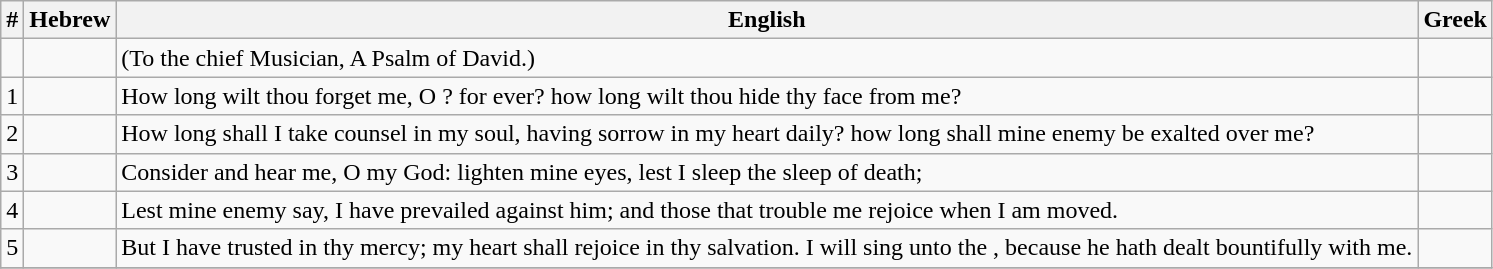<table class=wikitable>
<tr>
<th>#</th>
<th>Hebrew</th>
<th>English</th>
<th>Greek</th>
</tr>
<tr>
<td style="text-align:right"></td>
<td style="text-align:right"></td>
<td>(To the chief Musician, A Psalm of David.)</td>
<td></td>
</tr>
<tr>
<td style="text-align:right">1</td>
<td style="text-align:right"></td>
<td>How long wilt thou forget me, O ? for ever? how long wilt thou hide thy face from me?</td>
<td></td>
</tr>
<tr>
<td style="text-align:right">2</td>
<td style="text-align:right"></td>
<td>How long shall I take counsel in my soul, having sorrow in my heart daily? how long shall mine enemy be exalted over me?</td>
<td></td>
</tr>
<tr>
<td style="text-align:right">3</td>
<td style="text-align:right"></td>
<td>Consider and hear me, O  my God: lighten mine eyes, lest I sleep the sleep of death;</td>
<td></td>
</tr>
<tr>
<td style="text-align:right">4</td>
<td style="text-align:right"></td>
<td>Lest mine enemy say, I have prevailed against him; and those that trouble me rejoice when I am moved.</td>
<td></td>
</tr>
<tr>
<td style="text-align:right">5</td>
<td style="text-align:right"></td>
<td>But I have trusted in thy mercy; my heart shall rejoice in thy salvation. I will sing unto the , because he hath dealt bountifully with me.</td>
<td></td>
</tr>
<tr>
</tr>
</table>
